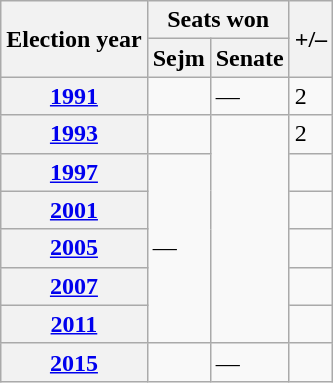<table class="wikitable">
<tr>
<th rowspan="2">Election year</th>
<th colspan="2">Seats won</th>
<th rowspan="2">+/–</th>
</tr>
<tr>
<th>Sejm</th>
<th>Senate</th>
</tr>
<tr>
<th><a href='#'>1991</a></th>
<td></td>
<td>—</td>
<td> 2</td>
</tr>
<tr>
<th><a href='#'>1993</a></th>
<td></td>
<td rowspan="6"></td>
<td> 2</td>
</tr>
<tr>
<th><a href='#'>1997</a></th>
<td rowspan="5">—</td>
<td></td>
</tr>
<tr>
<th><a href='#'>2001</a></th>
<td></td>
</tr>
<tr>
<th><a href='#'>2005</a></th>
<td></td>
</tr>
<tr>
<th><a href='#'>2007</a></th>
<td></td>
</tr>
<tr>
<th><a href='#'>2011</a></th>
<td></td>
</tr>
<tr>
<th><a href='#'>2015</a></th>
<td></td>
<td>—</td>
<td></td>
</tr>
</table>
